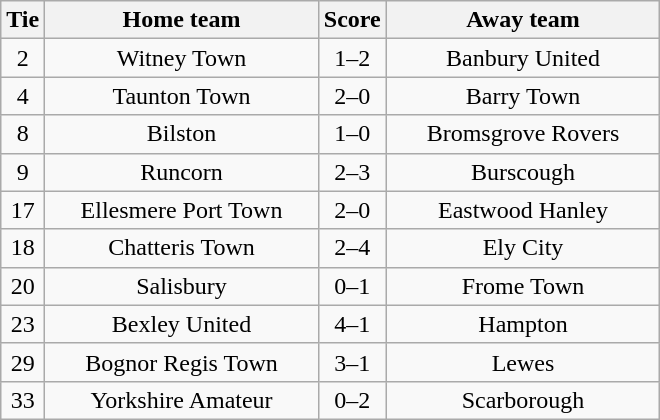<table class="wikitable" style="text-align:center;">
<tr>
<th width=20>Tie</th>
<th width=175>Home team</th>
<th width=20>Score</th>
<th width=175>Away team</th>
</tr>
<tr>
<td>2</td>
<td>Witney Town</td>
<td>1–2</td>
<td>Banbury United</td>
</tr>
<tr>
<td>4</td>
<td>Taunton Town</td>
<td>2–0</td>
<td>Barry Town</td>
</tr>
<tr>
<td>8</td>
<td>Bilston</td>
<td>1–0</td>
<td>Bromsgrove Rovers</td>
</tr>
<tr>
<td>9</td>
<td>Runcorn</td>
<td>2–3</td>
<td>Burscough</td>
</tr>
<tr>
<td>17</td>
<td>Ellesmere Port Town</td>
<td>2–0</td>
<td>Eastwood Hanley</td>
</tr>
<tr>
<td>18</td>
<td>Chatteris Town</td>
<td>2–4</td>
<td>Ely City</td>
</tr>
<tr>
<td>20</td>
<td>Salisbury</td>
<td>0–1</td>
<td>Frome Town</td>
</tr>
<tr>
<td>23</td>
<td>Bexley United</td>
<td>4–1</td>
<td>Hampton</td>
</tr>
<tr>
<td>29</td>
<td>Bognor Regis Town</td>
<td>3–1</td>
<td>Lewes</td>
</tr>
<tr>
<td>33</td>
<td>Yorkshire Amateur</td>
<td>0–2</td>
<td>Scarborough</td>
</tr>
</table>
